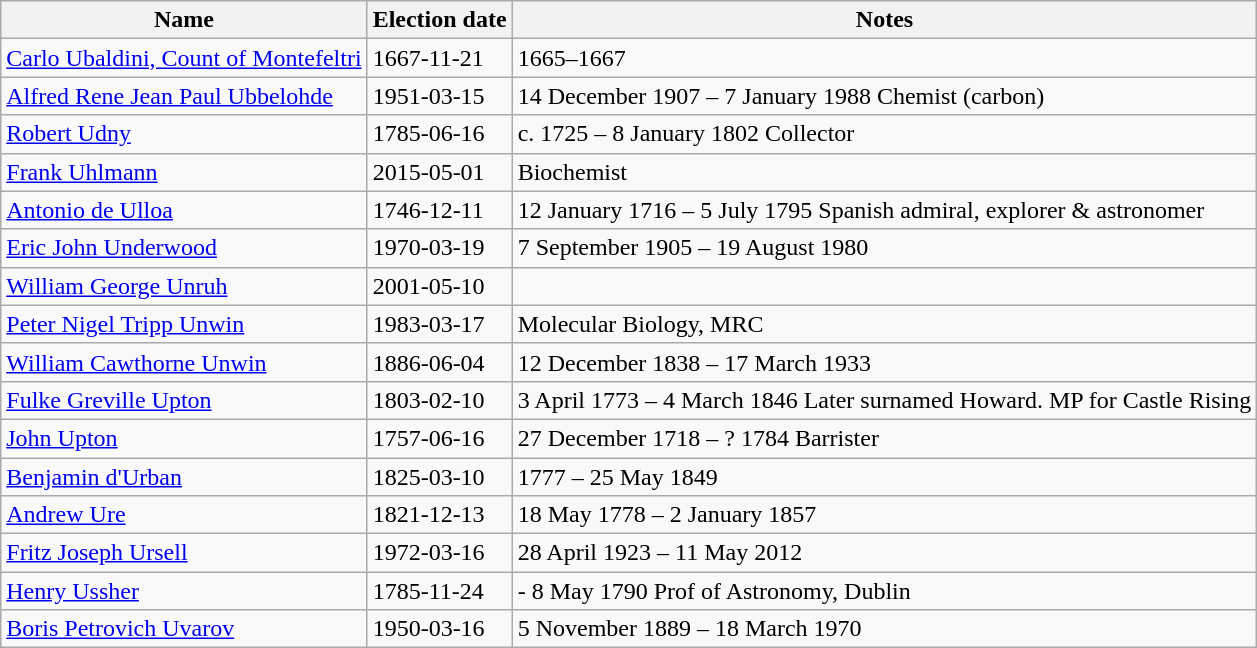<table class="wikitable sortable">
<tr>
<th>Name</th>
<th>Election date</th>
<th class="unsortable">Notes</th>
</tr>
<tr>
<td><a href='#'>Carlo Ubaldini, Count of Montefeltri</a></td>
<td>1667-11-21</td>
<td>1665–1667</td>
</tr>
<tr>
<td><a href='#'>Alfred Rene Jean Paul Ubbelohde</a></td>
<td>1951-03-15</td>
<td>14 December 1907 – 7 January 1988 Chemist (carbon)</td>
</tr>
<tr>
<td><a href='#'>Robert Udny</a></td>
<td>1785-06-16</td>
<td>c. 1725 – 8 January 1802 Collector</td>
</tr>
<tr>
<td><a href='#'>Frank Uhlmann</a></td>
<td>2015-05-01</td>
<td>Biochemist</td>
</tr>
<tr>
<td><a href='#'>Antonio de Ulloa</a></td>
<td>1746-12-11</td>
<td>12 January 1716 – 5 July 1795 Spanish admiral, explorer & astronomer</td>
</tr>
<tr>
<td><a href='#'>Eric John Underwood</a></td>
<td>1970-03-19</td>
<td>7 September 1905 – 19 August 1980</td>
</tr>
<tr>
<td><a href='#'>William George Unruh</a></td>
<td>2001-05-10</td>
<td></td>
</tr>
<tr>
<td><a href='#'>Peter Nigel Tripp Unwin</a></td>
<td>1983-03-17</td>
<td>Molecular Biology, MRC</td>
</tr>
<tr>
<td><a href='#'>William Cawthorne Unwin</a></td>
<td>1886-06-04</td>
<td>12 December 1838 – 17 March 1933</td>
</tr>
<tr>
<td><a href='#'>Fulke Greville Upton</a></td>
<td>1803-02-10</td>
<td>3 April 1773 – 4 March 1846 Later surnamed Howard. MP for Castle Rising</td>
</tr>
<tr>
<td><a href='#'>John Upton</a></td>
<td>1757-06-16</td>
<td>27 December 1718 – ? 1784 Barrister</td>
</tr>
<tr>
<td><a href='#'>Benjamin d'Urban</a></td>
<td>1825-03-10</td>
<td>1777 – 25 May 1849</td>
</tr>
<tr>
<td><a href='#'>Andrew Ure</a></td>
<td>1821-12-13</td>
<td>18 May 1778 – 2 January 1857</td>
</tr>
<tr>
<td><a href='#'>Fritz Joseph Ursell</a></td>
<td>1972-03-16</td>
<td>28 April 1923 – 11 May 2012</td>
</tr>
<tr>
<td><a href='#'>Henry Ussher</a></td>
<td>1785-11-24</td>
<td>- 8 May 1790 Prof of Astronomy, Dublin</td>
</tr>
<tr>
<td><a href='#'>Boris Petrovich Uvarov</a></td>
<td>1950-03-16</td>
<td>5 November 1889 – 18 March 1970</td>
</tr>
</table>
